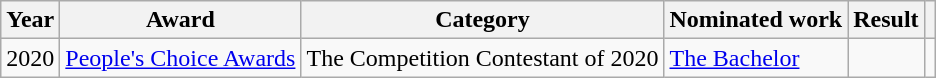<table class="wikitable sortable plainrowheaders">
<tr>
<th scope="col">Year</th>
<th scope="col">Award</th>
<th scope="col">Category</th>
<th scope="col">Nominated work</th>
<th scope="col">Result</th>
<th scope="col" class="unsortable"></th>
</tr>
<tr>
<td rowspan="1">2020</td>
<td><a href='#'>People's Choice Awards</a></td>
<td>The Competition Contestant of 2020</td>
<td rowspan="3"><a href='#'>The Bachelor</a></td>
<td></td>
<td style="text-align:center;"></td>
</tr>
</table>
